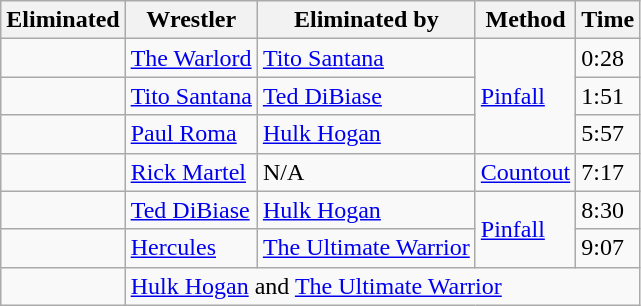<table class="wikitable sortable">
<tr>
<th>Eliminated</th>
<th>Wrestler</th>
<th>Eliminated by</th>
<th>Method</th>
<th>Time</th>
</tr>
<tr>
<td></td>
<td><a href='#'>The Warlord</a></td>
<td><a href='#'>Tito Santana</a></td>
<td rowspan="3"><a href='#'>Pinfall</a></td>
<td>0:28</td>
</tr>
<tr>
<td></td>
<td><a href='#'>Tito Santana</a></td>
<td><a href='#'>Ted DiBiase</a></td>
<td>1:51</td>
</tr>
<tr>
<td></td>
<td><a href='#'>Paul Roma</a></td>
<td><a href='#'>Hulk Hogan</a></td>
<td>5:57</td>
</tr>
<tr>
<td></td>
<td><a href='#'>Rick Martel</a></td>
<td>N/A</td>
<td><a href='#'>Countout</a></td>
<td>7:17</td>
</tr>
<tr>
<td></td>
<td><a href='#'>Ted DiBiase</a></td>
<td><a href='#'>Hulk Hogan</a></td>
<td rowspan="2"><a href='#'>Pinfall</a></td>
<td>8:30</td>
</tr>
<tr>
<td></td>
<td><a href='#'>Hercules</a></td>
<td><a href='#'>The Ultimate Warrior</a></td>
<td>9:07</td>
</tr>
<tr>
<td></td>
<td colspan="4"><a href='#'>Hulk Hogan</a> and <a href='#'>The Ultimate Warrior</a></td>
</tr>
</table>
